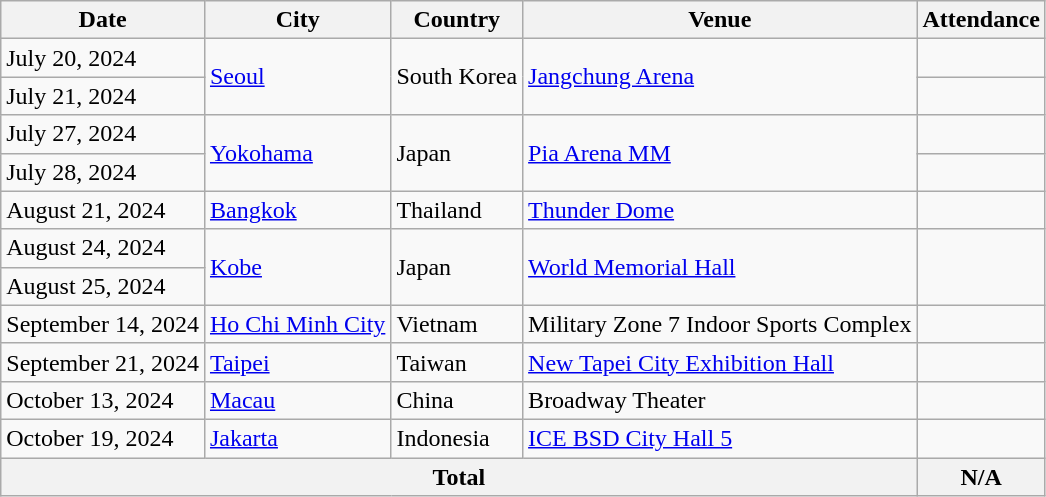<table class="wikitable">
<tr>
<th>Date</th>
<th>City</th>
<th>Country</th>
<th>Venue</th>
<th>Attendance</th>
</tr>
<tr>
<td>July 20, 2024</td>
<td rowspan="2"><a href='#'>Seoul</a></td>
<td rowspan="2">South Korea</td>
<td rowspan="2"><a href='#'>Jangchung Arena</a></td>
<td></td>
</tr>
<tr>
<td>July 21, 2024</td>
<td></td>
</tr>
<tr>
<td>July 27, 2024</td>
<td rowspan="2"><a href='#'>Yokohama</a></td>
<td rowspan="2">Japan</td>
<td rowspan="2"><a href='#'>Pia Arena MM</a></td>
<td></td>
</tr>
<tr>
<td>July 28, 2024</td>
<td></td>
</tr>
<tr>
<td>August 21, 2024</td>
<td><a href='#'>Bangkok</a></td>
<td>Thailand</td>
<td><a href='#'>Thunder Dome</a></td>
<td></td>
</tr>
<tr>
<td>August 24, 2024</td>
<td rowspan="2"><a href='#'>Kobe</a></td>
<td rowspan="2">Japan</td>
<td rowspan="2"><a href='#'>World Memorial Hall</a></td>
<td rowspan="2"></td>
</tr>
<tr>
<td>August 25, 2024</td>
</tr>
<tr>
<td>September 14, 2024</td>
<td><a href='#'>Ho Chi Minh City</a></td>
<td>Vietnam</td>
<td>Military Zone 7 Indoor Sports Complex</td>
<td></td>
</tr>
<tr>
<td>September 21, 2024</td>
<td><a href='#'>Taipei</a></td>
<td>Taiwan</td>
<td><a href='#'>New Tapei City Exhibition Hall</a></td>
<td></td>
</tr>
<tr>
<td>October 13, 2024</td>
<td><a href='#'>Macau</a></td>
<td>China</td>
<td>Broadway Theater</td>
<td></td>
</tr>
<tr>
<td>October 19, 2024</td>
<td><a href='#'>Jakarta</a></td>
<td>Indonesia</td>
<td rowspan="1"><a href='#'>ICE BSD City Hall 5</a></td>
<td></td>
</tr>
<tr>
<th colspan="4">Total</th>
<th>N/A</th>
</tr>
</table>
